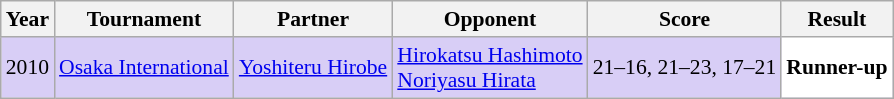<table class="sortable wikitable" style="font-size: 90%;">
<tr>
<th>Year</th>
<th>Tournament</th>
<th>Partner</th>
<th>Opponent</th>
<th>Score</th>
<th>Result</th>
</tr>
<tr style="background:#D8CEF6">
<td align="center">2010</td>
<td align="left"><a href='#'>Osaka International</a></td>
<td align="left"> <a href='#'>Yoshiteru Hirobe</a></td>
<td align="left"> <a href='#'>Hirokatsu Hashimoto</a><br> <a href='#'>Noriyasu Hirata</a></td>
<td align="left">21–16, 21–23, 17–21</td>
<td style="text-align:left; background:white"> <strong>Runner-up</strong></td>
</tr>
</table>
